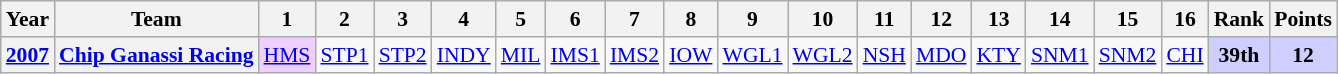<table class="wikitable" style="text-align:center; font-size:90%">
<tr>
<th>Year</th>
<th>Team</th>
<th>1</th>
<th>2</th>
<th>3</th>
<th>4</th>
<th>5</th>
<th>6</th>
<th>7</th>
<th>8</th>
<th>9</th>
<th>10</th>
<th>11</th>
<th>12</th>
<th>13</th>
<th>14</th>
<th>15</th>
<th>16</th>
<th>Rank</th>
<th>Points</th>
</tr>
<tr>
<th><a href='#'>2007</a></th>
<th><a href='#'>Chip Ganassi Racing</a></th>
<td style="background:#EFCFFF;"><a href='#'>HMS</a><br></td>
<td><a href='#'>STP1</a></td>
<td><a href='#'>STP2</a></td>
<td><a href='#'>INDY</a></td>
<td><a href='#'>MIL</a></td>
<td><a href='#'>IMS1</a></td>
<td><a href='#'>IMS2</a></td>
<td><a href='#'>IOW</a></td>
<td><a href='#'>WGL1</a></td>
<td><a href='#'>WGL2</a></td>
<td><a href='#'>NSH</a></td>
<td><a href='#'>MDO</a></td>
<td><a href='#'>KTY</a></td>
<td><a href='#'>SNM1</a></td>
<td><a href='#'>SNM2</a></td>
<td><a href='#'>CHI</a></td>
<th style="background:#CFCFFF;">39th</th>
<th style="background:#CFCFFF;">12</th>
</tr>
</table>
